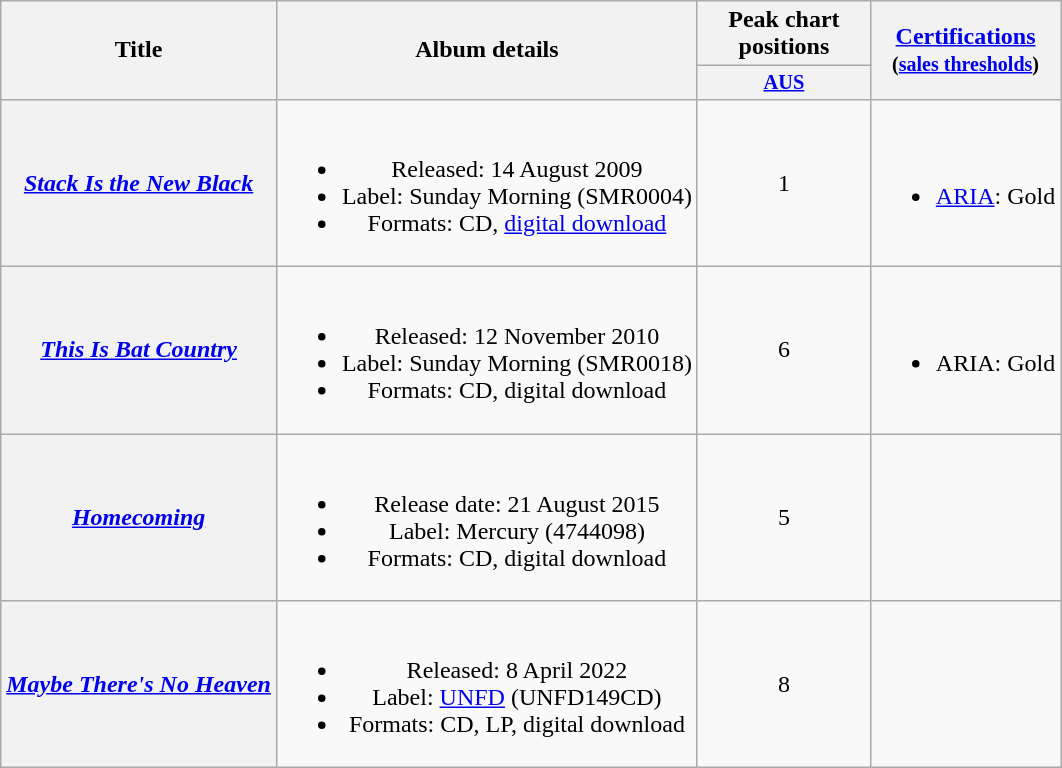<table class="wikitable plainrowheaders" style=text-align:center;>
<tr>
<th rowspan=2>Title</th>
<th rowspan=2>Album details</th>
<th>Peak chart positions</th>
<th rowspan=2><a href='#'>Certifications</a><br><small>(<a href='#'>sales thresholds</a>)</small></th>
</tr>
<tr>
<th style="width:8em;font-size:85%"><a href='#'>AUS</a><br></th>
</tr>
<tr>
<th scope="row"><em><a href='#'>Stack Is the New Black</a></em></th>
<td><br><ul><li>Released: 14 August 2009</li><li>Label: Sunday Morning (SMR0004)</li><li>Formats: CD, <a href='#'>digital download</a></li></ul></td>
<td>1</td>
<td align="left"><br><ul><li><a href='#'>ARIA</a>: Gold</li></ul></td>
</tr>
<tr>
<th scope="row"><em><a href='#'>This Is Bat Country</a></em></th>
<td><br><ul><li>Released: 12 November 2010</li><li>Label: Sunday Morning (SMR0018)</li><li>Formats: CD, digital download</li></ul></td>
<td>6</td>
<td align="left"><br><ul><li>ARIA: Gold</li></ul></td>
</tr>
<tr>
<th scope="row"><em><a href='#'>Homecoming</a></em></th>
<td><br><ul><li>Release date: 21 August 2015</li><li>Label: Mercury (4744098)</li><li>Formats: CD, digital download</li></ul></td>
<td>5</td>
<td></td>
</tr>
<tr>
<th scope="row"><em><a href='#'>Maybe There's No Heaven</a></em></th>
<td><br><ul><li>Released: 8 April 2022</li><li>Label: <a href='#'>UNFD</a> (UNFD149CD)</li><li>Formats: CD, LP, digital download</li></ul></td>
<td>8</td>
<td></td>
</tr>
</table>
